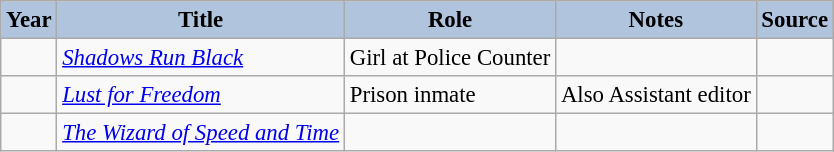<table class="wikitable sortable plainrowheaders" style="width=95%; font-size: 95%;">
<tr>
<th style="background:#b0c4de;">Year</th>
<th style="background:#b0c4de;">Title</th>
<th style="background:#b0c4de;">Role</th>
<th style="background:#b0c4de;" class="unsortable">Notes</th>
<th style="background:#b0c4de;" class="unsortable">Source</th>
</tr>
<tr>
<td></td>
<td><em><a href='#'>Shadows Run Black</a></em></td>
<td>Girl at Police Counter</td>
<td></td>
<td></td>
</tr>
<tr>
<td></td>
<td><em><a href='#'>Lust for Freedom</a></em></td>
<td>Prison inmate</td>
<td>Also Assistant editor</td>
<td></td>
</tr>
<tr>
<td></td>
<td><em><a href='#'>The Wizard of Speed and Time</a></em></td>
<td></td>
<td></td>
<td></td>
</tr>
</table>
